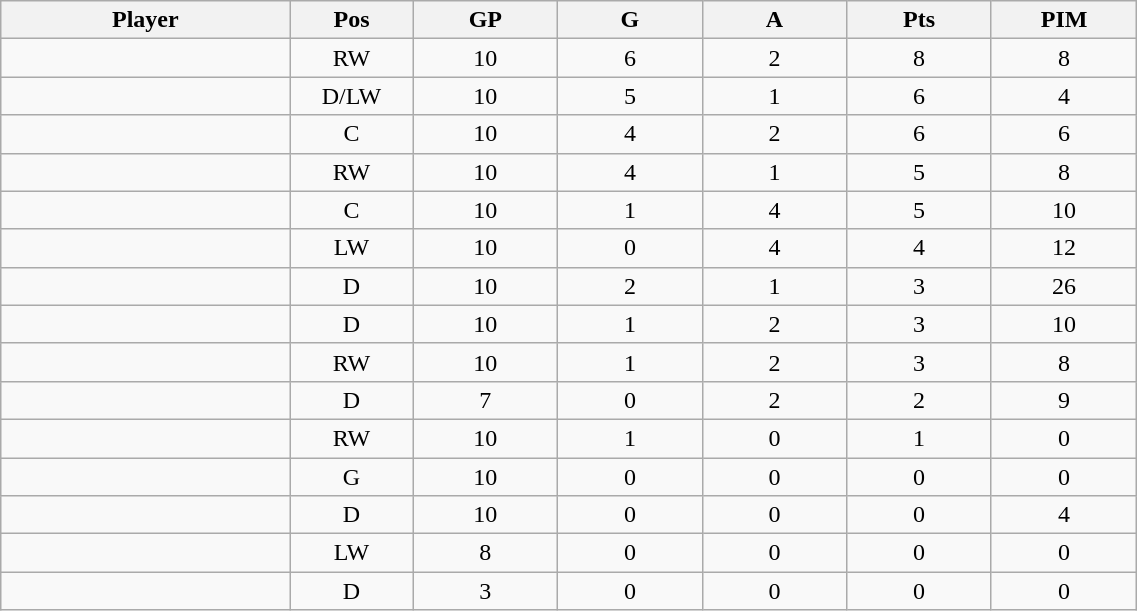<table class="wikitable sortable" width="60%">
<tr ALIGN="center">
<th bgcolor="#DDDDFF" width="10%">Player</th>
<th bgcolor="#DDDDFF" width="3%" title="Position">Pos</th>
<th bgcolor="#DDDDFF" width="5%" title="Games played">GP</th>
<th bgcolor="#DDDDFF" width="5%" title="Goals">G</th>
<th bgcolor="#DDDDFF" width="5%" title="Assists">A</th>
<th bgcolor="#DDDDFF" width="5%" title="Points">Pts</th>
<th bgcolor="#DDDDFF" width="5%" title="Penalties in Minutes">PIM</th>
</tr>
<tr align="center">
<td align="right"></td>
<td>RW</td>
<td>10</td>
<td>6</td>
<td>2</td>
<td>8</td>
<td>8</td>
</tr>
<tr align="center">
<td align="right"></td>
<td>D/LW</td>
<td>10</td>
<td>5</td>
<td>1</td>
<td>6</td>
<td>4</td>
</tr>
<tr align="center">
<td align="right"></td>
<td>C</td>
<td>10</td>
<td>4</td>
<td>2</td>
<td>6</td>
<td>6</td>
</tr>
<tr align="center">
<td align="right"></td>
<td>RW</td>
<td>10</td>
<td>4</td>
<td>1</td>
<td>5</td>
<td>8</td>
</tr>
<tr align="center">
<td align="right"></td>
<td>C</td>
<td>10</td>
<td>1</td>
<td>4</td>
<td>5</td>
<td>10</td>
</tr>
<tr align="center">
<td align="right"></td>
<td>LW</td>
<td>10</td>
<td>0</td>
<td>4</td>
<td>4</td>
<td>12</td>
</tr>
<tr align="center">
<td align="right"></td>
<td>D</td>
<td>10</td>
<td>2</td>
<td>1</td>
<td>3</td>
<td>26</td>
</tr>
<tr align="center">
<td align="right"></td>
<td>D</td>
<td>10</td>
<td>1</td>
<td>2</td>
<td>3</td>
<td>10</td>
</tr>
<tr align="center">
<td align="right"></td>
<td>RW</td>
<td>10</td>
<td>1</td>
<td>2</td>
<td>3</td>
<td>8</td>
</tr>
<tr align="center">
<td align="right"></td>
<td>D</td>
<td>7</td>
<td>0</td>
<td>2</td>
<td>2</td>
<td>9</td>
</tr>
<tr align="center">
<td align="right"></td>
<td>RW</td>
<td>10</td>
<td>1</td>
<td>0</td>
<td>1</td>
<td>0</td>
</tr>
<tr align="center">
<td align="right"></td>
<td>G</td>
<td>10</td>
<td>0</td>
<td>0</td>
<td>0</td>
<td>0</td>
</tr>
<tr align="center">
<td align="right"></td>
<td>D</td>
<td>10</td>
<td>0</td>
<td>0</td>
<td>0</td>
<td>4</td>
</tr>
<tr align="center">
<td align="right"></td>
<td>LW</td>
<td>8</td>
<td>0</td>
<td>0</td>
<td>0</td>
<td>0</td>
</tr>
<tr align="center">
<td align="right"></td>
<td>D</td>
<td>3</td>
<td>0</td>
<td>0</td>
<td>0</td>
<td>0</td>
</tr>
</table>
